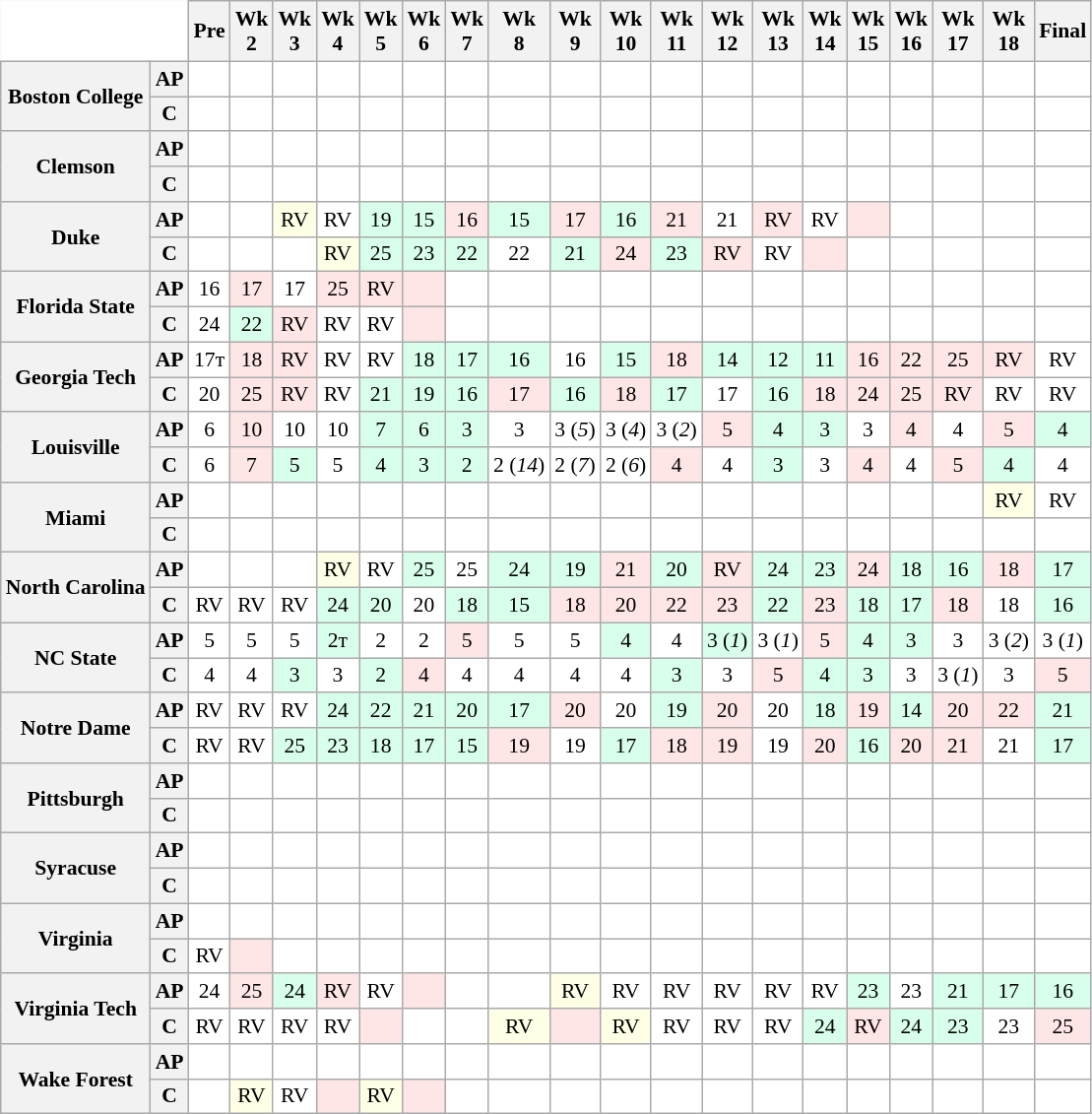<table class="wikitable" style="white-space:nowrap;font-size:90%;">
<tr>
<th colspan=2 style="background:white; border-top-style:hidden; border-left-style:hidden;"> </th>
<th>Pre</th>
<th>Wk<br>2</th>
<th>Wk<br>3</th>
<th>Wk<br>4</th>
<th>Wk<br>5</th>
<th>Wk<br>6</th>
<th>Wk<br>7</th>
<th>Wk<br>8</th>
<th>Wk<br>9</th>
<th>Wk<br>10</th>
<th>Wk<br>11</th>
<th>Wk<br>12</th>
<th>Wk<br>13</th>
<th>Wk<br>14</th>
<th>Wk<br>15</th>
<th>Wk<br>16</th>
<th>Wk<br>17</th>
<th>Wk<br>18</th>
<th>Final</th>
</tr>
<tr style="text-align:center;">
<th rowspan=2 style=>Boston College</th>
<th>AP</th>
<td style="background:#FFF;"></td>
<td style="background:#FFF;"></td>
<td style="background:#FFF;"></td>
<td style="background:#FFF;"></td>
<td style="background:#FFF;"></td>
<td style="background:#FFF;"></td>
<td style="background:#FFF;"></td>
<td style="background:#FFF;"></td>
<td style="background:#FFF;"></td>
<td style="background:#FFF;"></td>
<td style="background:#FFF;"></td>
<td style="background:#FFF;"></td>
<td style="background:#FFF;"></td>
<td style="background:#FFF;"></td>
<td style="background:#FFF;"></td>
<td style="background:#FFF;"></td>
<td style="background:#FFF;"></td>
<td style="background:#FFF;"></td>
<td style="background:#FFF;"></td>
</tr>
<tr style="text-align:center;">
<th>C</th>
<td style="background:#FFF;"></td>
<td style="background:#FFF;"></td>
<td style="background:#FFF;"></td>
<td style="background:#FFF;"></td>
<td style="background:#FFF;"></td>
<td style="background:#FFF;"></td>
<td style="background:#FFF;"></td>
<td style="background:#FFF;"></td>
<td style="background:#FFF;"></td>
<td style="background:#FFF;"></td>
<td style="background:#FFF;"></td>
<td style="background:#FFF;"></td>
<td style="background:#FFF;"></td>
<td style="background:#FFF;"></td>
<td style="background:#FFF;"></td>
<td style="background:#FFF;"></td>
<td style="background:#FFF;"></td>
<td style="background:#FFF;"></td>
<td style="background:#FFF;"></td>
</tr>
<tr style="text-align:center;">
<th rowspan=2 style=>Clemson</th>
<th>AP</th>
<td style="background:#FFF;"></td>
<td style="background:#FFF;"></td>
<td style="background:#FFF;"></td>
<td style="background:#FFF;"></td>
<td style="background:#FFF;"></td>
<td style="background:#FFF;"></td>
<td style="background:#FFF;"></td>
<td style="background:#FFF;"></td>
<td style="background:#FFF;"></td>
<td style="background:#FFF;"></td>
<td style="background:#FFF;"></td>
<td style="background:#FFF;"></td>
<td style="background:#FFF;"></td>
<td style="background:#FFF;"></td>
<td style="background:#FFF;"></td>
<td style="background:#FFF;"></td>
<td style="background:#FFF;"></td>
<td style="background:#FFF;"></td>
<td style="background:#FFF;"></td>
</tr>
<tr style="text-align:center;">
<th>C</th>
<td style="background:#FFF;"></td>
<td style="background:#FFF;"></td>
<td style="background:#FFF;"></td>
<td style="background:#FFF;"></td>
<td style="background:#FFF;"></td>
<td style="background:#FFF;"></td>
<td style="background:#FFF;"></td>
<td style="background:#FFF;"></td>
<td style="background:#FFF;"></td>
<td style="background:#FFF;"></td>
<td style="background:#FFF;"></td>
<td style="background:#FFF;"></td>
<td style="background:#FFF;"></td>
<td style="background:#FFF;"></td>
<td style="background:#FFF;"></td>
<td style="background:#FFF;"></td>
<td style="background:#FFF;"></td>
<td style="background:#FFF;"></td>
<td style="background:#FFF;"></td>
</tr>
<tr style="text-align:center;">
<th rowspan=2 style=>Duke</th>
<th>AP</th>
<td style="background:#FFF;"></td>
<td style="background:#FFF;"></td>
<td style="background:#FFFFE6;"> RV</td>
<td style="background:#FFF;"> RV</td>
<td style="background:#D8FFEB;"> 19</td>
<td style="background:#D8FFEB;"> 15</td>
<td style="background:#FFE6E6;"> 16</td>
<td style="background:#D8FFEB;"> 15</td>
<td style="background:#FFE6E6;"> 17</td>
<td style="background:#D8FFEB;"> 16</td>
<td style="background:#FFE6E6;"> 21</td>
<td style="background:#FFF;"> 21</td>
<td style="background:#FFE6E6;"> RV</td>
<td style="background:#FFF;"> RV</td>
<td style="background:#FFE6E6;"></td>
<td style="background:#FFF;"></td>
<td style="background:#FFF;"></td>
<td style="background:#FFF;"></td>
<td style="background:#FFF;"></td>
</tr>
<tr style="text-align:center;">
<th>C</th>
<td style="background:#FFF;"></td>
<td style="background:#FFF;"></td>
<td style="background:#FFF;"></td>
<td style="background:#FFFFE6;"> RV</td>
<td style="background:#D8FFEB;"> 25</td>
<td style="background:#D8FFEB;"> 23</td>
<td style="background:#D8FFEB;"> 22</td>
<td style="background:#FFF;"> 22</td>
<td style="background:#D8FFEB;"> 21</td>
<td style="background:#FFE6E6;"> 24</td>
<td style="background:#D8FFEB;"> 23</td>
<td style="background:#FFE6E6;"> RV</td>
<td style="background:#FFF;"> RV</td>
<td style="background:#FFE6E6;"></td>
<td style="background:#FFF;"></td>
<td style="background:#FFF;"></td>
<td style="background:#FFF;"></td>
<td style="background:#FFF;"></td>
<td style="background:#FFF;"></td>
</tr>
<tr style="text-align:center;">
<th rowspan=2 style=>Florida State</th>
<th>AP</th>
<td style="background:#FFF;"> 16</td>
<td style="background:#FFE6E6;"> 17</td>
<td style="background:#FFF;"> 17</td>
<td style="background:#FFE6E6;"> 25</td>
<td style="background:#FFE6E6;"> RV</td>
<td style="background:#FFE6E6;"></td>
<td style="background:#FFF;"></td>
<td style="background:#FFF;"></td>
<td style="background:#FFF;"></td>
<td style="background:#FFF;"></td>
<td style="background:#FFF;"></td>
<td style="background:#FFF;"></td>
<td style="background:#FFF;"></td>
<td style="background:#FFF;"></td>
<td style="background:#FFF;"></td>
<td style="background:#FFF;"></td>
<td style="background:#FFF;"></td>
<td style="background:#FFF;"></td>
<td style="background:#FFF;"></td>
</tr>
<tr style="text-align:center;">
<th>C</th>
<td style="background:#FFF;"> 24</td>
<td style="background:#D8FFEB;"> 22</td>
<td style="background:#FFE6E6;"> RV</td>
<td style="background:#FFF;"> RV</td>
<td style="background:#FFF;"> RV</td>
<td style="background:#FFE6E6;"></td>
<td style="background:#FFF;"></td>
<td style="background:#FFF;"></td>
<td style="background:#FFF;"></td>
<td style="background:#FFF;"></td>
<td style="background:#FFF;"></td>
<td style="background:#FFF;"></td>
<td style="background:#FFF;"></td>
<td style="background:#FFF;"></td>
<td style="background:#FFF;"></td>
<td style="background:#FFF;"></td>
<td style="background:#FFF;"></td>
<td style="background:#FFF;"></td>
<td style="background:#FFF;"></td>
</tr>
<tr style="text-align:center;">
<th rowspan=2 style=>Georgia Tech</th>
<th>AP</th>
<td style="background:#FFF;"> 17т</td>
<td style="background:#FFE6E6;"> 18</td>
<td style="background:#FFE6E6;"> RV</td>
<td style="background:#FFF;"> RV</td>
<td style="background:#FFF;"> RV</td>
<td style="background:#D8FFEB;"> 18</td>
<td style="background:#D8FFEB;"> 17</td>
<td style="background:#D8FFEB;"> 16</td>
<td style="background:#FFF;"> 16</td>
<td style="background:#D8FFEB;"> 15</td>
<td style="background:#FFE6E6;"> 18</td>
<td style="background:#D8FFEB;"> 14</td>
<td style="background:#D8FFEB;"> 12</td>
<td style="background:#D8FFEB;"> 11</td>
<td style="background:#FFE6E6;"> 16</td>
<td style="background:#FFE6E6;"> 22</td>
<td style="background:#FFE6E6;"> 25</td>
<td style="background:#FFE6E6;"> RV</td>
<td style="background:#FFF;"> RV</td>
</tr>
<tr style="text-align:center;">
<th>C</th>
<td style="background:#FFF;"> 20</td>
<td style="background:#FFE6E6;"> 25</td>
<td style="background:#FFE6E6;"> RV</td>
<td style="background:#FFF;"> RV</td>
<td style="background:#D8FFEB;"> 21</td>
<td style="background:#D8FFEB;"> 19</td>
<td style="background:#D8FFEB;"> 16</td>
<td style="background:#FFE6E6;"> 17</td>
<td style="background:#D8FFEB;"> 16</td>
<td style="background:#FFE6E6;"> 18</td>
<td style="background:#D8FFEB;"> 17</td>
<td style="background:#FFF;"> 17</td>
<td style="background:#D8FFEB;"> 16</td>
<td style="background:#FFE6E6;"> 18</td>
<td style="background:#FFE6E6;"> 24</td>
<td style="background:#FFE6E6;"> 25</td>
<td style="background:#FFE6E6;"> RV</td>
<td style="background:#FFF;"> RV</td>
<td style="background:#FFF;"> RV</td>
</tr>
<tr style="text-align:center;">
<th rowspan=2 style=>Louisville</th>
<th>AP</th>
<td style="background:#FFF;"> 6</td>
<td style="background:#FFE6E6;"> 10</td>
<td style="background:#FFF;"> 10</td>
<td style="background:#FFF;"> 10</td>
<td style="background:#D8FFEB;"> 7</td>
<td style="background:#D8FFEB;"> 6</td>
<td style="background:#D8FFEB;"> 3</td>
<td style="background:#FFF;"> 3</td>
<td style="background:#FFF;"> 3 (<em>5</em>)</td>
<td style="background:#FFF;"> 3 (<em>4</em>)</td>
<td style="background:#FFF;"> 3 (<em>2</em>)</td>
<td style="background:#FFE6E6;"> 5</td>
<td style="background:#D8FFEB;"> 4</td>
<td style="background:#D8FFEB;"> 3</td>
<td style="background:#FFF;"> 3</td>
<td style="background:#FFE6E6;"> 4</td>
<td style="background:#FFF;"> 4</td>
<td style="background:#FFE6E6;"> 5</td>
<td style="background:#D8FFEB;"> 4</td>
</tr>
<tr style="text-align:center;">
<th>C</th>
<td style="background:#FFF;"> 6</td>
<td style="background:#FFE6E6;"> 7</td>
<td style="background:#D8FFEB;"> 5</td>
<td style="background:#FFF;"> 5</td>
<td style="background:#D8FFEB;"> 4</td>
<td style="background:#D8FFEB;"> 3</td>
<td style="background:#D8FFEB;"> 2</td>
<td style="background:#FFF;"> 2 (<em>14</em>)</td>
<td style="background:#FFF;"> 2 (<em>7</em>)</td>
<td style="background:#FFF;"> 2 (<em>6</em>)</td>
<td style="background:#FFE6E6;"> 4</td>
<td style="background:#FFF;"> 4</td>
<td style="background:#D8FFEB;"> 3</td>
<td style="background:#FFF;"> 3</td>
<td style="background:#FFE6E6;"> 4</td>
<td style="background:#FFF;"> 4</td>
<td style="background:#FFE6E6;"> 5</td>
<td style="background:#D8FFEB;"> 4</td>
<td style="background:#FFF;"> 4</td>
</tr>
<tr style="text-align:center;">
<th rowspan=2 style=>Miami</th>
<th>AP</th>
<td style="background:#FFF;"></td>
<td style="background:#FFF;"></td>
<td style="background:#FFF;"></td>
<td style="background:#FFF;"></td>
<td style="background:#FFF;"></td>
<td style="background:#FFF;"></td>
<td style="background:#FFF;"></td>
<td style="background:#FFF;"></td>
<td style="background:#FFF;"></td>
<td style="background:#FFF;"></td>
<td style="background:#FFF;"></td>
<td style="background:#FFF;"></td>
<td style="background:#FFF;"></td>
<td style="background:#FFF;"></td>
<td style="background:#FFF;"></td>
<td style="background:#FFF;"></td>
<td style="background:#FFF;"></td>
<td style="background:#FFFFE6;"> RV</td>
<td style="background:#FFF;"> RV</td>
</tr>
<tr style="text-align:center;">
<th>C</th>
<td style="background:#FFF;"></td>
<td style="background:#FFF;"></td>
<td style="background:#FFF;"></td>
<td style="background:#FFF;"></td>
<td style="background:#FFF;"></td>
<td style="background:#FFF;"></td>
<td style="background:#FFF;"></td>
<td style="background:#FFF;"></td>
<td style="background:#FFF;"></td>
<td style="background:#FFF;"></td>
<td style="background:#FFF;"></td>
<td style="background:#FFF;"></td>
<td style="background:#FFF;"></td>
<td style="background:#FFF;"></td>
<td style="background:#FFF;"></td>
<td style="background:#FFF;"></td>
<td style="background:#FFF;"></td>
<td style="background:#FFF;"></td>
<td style="background:#FFF;"></td>
</tr>
<tr style="text-align:center;">
<th rowspan=2 style=>North Carolina</th>
<th>AP</th>
<td style="background:#FFF;"></td>
<td style="background:#FFF;"></td>
<td style="background:#FFF;"></td>
<td style="background:#FFFFE6;"> RV</td>
<td style="background:#FFF;"> RV</td>
<td style="background:#D8FFEB;"> 25</td>
<td style="background:#FFF;"> 25</td>
<td style="background:#D8FFEB;"> 24</td>
<td style="background:#D8FFEB;"> 19</td>
<td style="background:#FFE6E6;"> 21</td>
<td style="background:#D8FFEB;"> 20</td>
<td style="background:#FFE6E6;"> RV</td>
<td style="background:#D8FFEB;"> 24</td>
<td style="background:#D8FFEB;"> 23</td>
<td style="background:#FFE6E6;"> 24</td>
<td style="background:#D8FFEB;"> 18</td>
<td style="background:#D8FFEB;"> 16</td>
<td style="background:#FFE6E6;"> 18</td>
<td style="background:#D8FFEB;"> 17</td>
</tr>
<tr style="text-align:center;">
<th>C</th>
<td style="background:#FFF;"> RV</td>
<td style="background:#FFF;"> RV</td>
<td style="background:#FFF;"> RV</td>
<td style="background:#D8FFEB;"> 24</td>
<td style="background:#D8FFEB;"> 20</td>
<td style="background:#FFF;"> 20</td>
<td style="background:#D8FFEB;"> 18</td>
<td style="background:#D8FFEB;"> 15</td>
<td style="background:#FFE6E6;"> 18</td>
<td style="background:#FFE6E6;"> 20</td>
<td style="background:#FFE6E6;"> 22</td>
<td style="background:#FFE6E6;"> 23</td>
<td style="background:#D8FFEB;"> 22</td>
<td style="background:#FFE6E6;"> 23</td>
<td style="background:#D8FFEB;"> 18</td>
<td style="background:#D8FFEB;"> 17</td>
<td style="background:#FFE6E6;"> 18</td>
<td style="background:#FFF;"> 18</td>
<td style="background:#D8FFEB;"> 16</td>
</tr>
<tr style="text-align:center;">
<th rowspan=2 style=>NC State</th>
<th>AP</th>
<td style="background:#FFF;"> 5</td>
<td style="background:#FFF;"> 5</td>
<td style="background:#FFF;"> 5</td>
<td style="background:#D8FFEB;"> 2т</td>
<td style="background:#FFF;"> 2</td>
<td style="background:#FFF;"> 2</td>
<td style="background:#FFE6E6;"> 5</td>
<td style="background:#FFF;"> 5</td>
<td style="background:#FFF;"> 5</td>
<td style="background:#D8FFEB;"> 4</td>
<td style="background:#FFF;"> 4</td>
<td style="background:#D8FFEB;"> 3 (<em>1</em>)</td>
<td style="background:#FFF;"> 3 (<em>1</em>)</td>
<td style="background:#FFE6E6;"> 5</td>
<td style="background:#D8FFEB;"> 4</td>
<td style="background:#D8FFEB;"> 3</td>
<td style="background:#FFF;"> 3</td>
<td style="background:#FFF;"> 3 (<em>2</em>)</td>
<td style="background:#FFF;"> 3 (<em>1</em>)</td>
</tr>
<tr style="text-align:center;">
<th>C</th>
<td style="background:#FFF;"> 4</td>
<td style="background:#FFF;"> 4</td>
<td style="background:#D8FFEB;"> 3</td>
<td style="background:#FFF;"> 3</td>
<td style="background:#D8FFEB;"> 2</td>
<td style="background:#FFE6E6;"> 4</td>
<td style="background:#FFF;"> 4</td>
<td style="background:#FFF;"> 4</td>
<td style="background:#FFF;"> 4</td>
<td style="background:#FFF;"> 4</td>
<td style="background:#D8FFEB;"> 3</td>
<td style="background:#FFF;"> 3</td>
<td style="background:#FFE6E6;"> 5</td>
<td style="background:#D8FFEB;"> 4</td>
<td style="background:#D8FFEB;"> 3</td>
<td style="background:#FFF;"> 3</td>
<td style="background:#FFF;"> 3 (<em>1</em>)</td>
<td style="background:#FFF;"> 3</td>
<td style="background:#FFE6E6;"> 5</td>
</tr>
<tr style="text-align:center;">
<th rowspan=2 style=>Notre Dame</th>
<th>AP</th>
<td style="background:#FFF;"> RV</td>
<td style="background:#FFF;"> RV</td>
<td style="background:#FFF;"> RV</td>
<td style="background:#D8FFEB;"> 24</td>
<td style="background:#D8FFEB;"> 22</td>
<td style="background:#D8FFEB;"> 21</td>
<td style="background:#D8FFEB;"> 20</td>
<td style="background:#D8FFEB;"> 17</td>
<td style="background:#FFE6E6;"> 20</td>
<td style="background:#FFF;"> 20</td>
<td style="background:#D8FFEB;"> 19</td>
<td style="background:#FFE6E6;"> 20</td>
<td style="background:#FFF;"> 20</td>
<td style="background:#D8FFEB;"> 18</td>
<td style="background:#FFE6E6;"> 19</td>
<td style="background:#D8FFEB;"> 14</td>
<td style="background:#FFE6E6;"> 20</td>
<td style="background:#FFE6E6;"> 22</td>
<td style="background:#D8FFEB;"> 21</td>
</tr>
<tr style="text-align:center;">
<th>C</th>
<td style="background:#FFF;"> RV</td>
<td style="background:#FFF;"> RV</td>
<td style="background:#D8FFEB;"> 25</td>
<td style="background:#D8FFEB;"> 23</td>
<td style="background:#D8FFEB;"> 18</td>
<td style="background:#D8FFEB;"> 17</td>
<td style="background:#D8FFEB;"> 15</td>
<td style="background:#FFE6E6;"> 19</td>
<td style="background:#FFF;"> 19</td>
<td style="background:#D8FFEB;"> 17</td>
<td style="background:#FFE6E6;"> 18</td>
<td style="background:#FFE6E6;"> 19</td>
<td style="background:#FFF;"> 19</td>
<td style="background:#FFE6E6;"> 20</td>
<td style="background:#D8FFEB;"> 16</td>
<td style="background:#FFE6E6;"> 20</td>
<td style="background:#FFE6E6;"> 21</td>
<td style="background:#FFF;"> 21</td>
<td style="background:#D8FFEB;"> 17</td>
</tr>
<tr style="text-align:center;">
<th rowspan=2 style=>Pittsburgh</th>
<th>AP</th>
<td style="background:#FFF;"></td>
<td style="background:#FFF;"></td>
<td style="background:#FFF;"></td>
<td style="background:#FFF;"></td>
<td style="background:#FFF;"></td>
<td style="background:#FFF;"></td>
<td style="background:#FFF;"></td>
<td style="background:#FFF;"></td>
<td style="background:#FFF;"></td>
<td style="background:#FFF;"></td>
<td style="background:#FFF;"></td>
<td style="background:#FFF;"></td>
<td style="background:#FFF;"></td>
<td style="background:#FFF;"></td>
<td style="background:#FFF;"></td>
<td style="background:#FFF;"></td>
<td style="background:#FFF;"></td>
<td style="background:#FFF;"></td>
<td style="background:#FFF;"></td>
</tr>
<tr style="text-align:center;">
<th>C</th>
<td style="background:#FFF;"></td>
<td style="background:#FFF;"></td>
<td style="background:#FFF;"></td>
<td style="background:#FFF;"></td>
<td style="background:#FFF;"></td>
<td style="background:#FFF;"></td>
<td style="background:#FFF;"></td>
<td style="background:#FFF;"></td>
<td style="background:#FFF;"></td>
<td style="background:#FFF;"></td>
<td style="background:#FFF;"></td>
<td style="background:#FFF;"></td>
<td style="background:#FFF;"></td>
<td style="background:#FFF;"></td>
<td style="background:#FFF;"></td>
<td style="background:#FFF;"></td>
<td style="background:#FFF;"></td>
<td style="background:#FFF;"></td>
<td style="background:#FFF;"></td>
</tr>
<tr style="text-align:center;">
<th rowspan=2 style=>Syracuse</th>
<th>AP</th>
<td style="background:#FFF;"></td>
<td style="background:#FFF;"></td>
<td style="background:#FFF;"></td>
<td style="background:#FFF;"></td>
<td style="background:#FFF;"></td>
<td style="background:#FFF;"></td>
<td style="background:#FFF;"></td>
<td style="background:#FFF;"></td>
<td style="background:#FFF;"></td>
<td style="background:#FFF;"></td>
<td style="background:#FFF;"></td>
<td style="background:#FFF;"></td>
<td style="background:#FFF;"></td>
<td style="background:#FFF;"></td>
<td style="background:#FFF;"></td>
<td style="background:#FFF;"></td>
<td style="background:#FFF;"></td>
<td style="background:#FFF;"></td>
<td style="background:#FFF;"></td>
</tr>
<tr style="text-align:center;">
<th>C</th>
<td style="background:#FFF;"></td>
<td style="background:#FFF;"></td>
<td style="background:#FFF;"></td>
<td style="background:#FFF;"></td>
<td style="background:#FFF;"></td>
<td style="background:#FFF;"></td>
<td style="background:#FFF;"></td>
<td style="background:#FFF;"></td>
<td style="background:#FFF;"></td>
<td style="background:#FFF;"></td>
<td style="background:#FFF;"></td>
<td style="background:#FFF;"></td>
<td style="background:#FFF;"></td>
<td style="background:#FFF;"></td>
<td style="background:#FFF;"></td>
<td style="background:#FFF;"></td>
<td style="background:#FFF;"></td>
<td style="background:#FFF;"></td>
<td style="background:#FFF;"></td>
</tr>
<tr style="text-align:center;">
<th rowspan=2 style=>Virginia</th>
<th>AP</th>
<td style="background:#FFF;"></td>
<td style="background:#FFF;"></td>
<td style="background:#FFF;"></td>
<td style="background:#FFF;"></td>
<td style="background:#FFF;"></td>
<td style="background:#FFF;"></td>
<td style="background:#FFF;"></td>
<td style="background:#FFF;"></td>
<td style="background:#FFF;"></td>
<td style="background:#FFF;"></td>
<td style="background:#FFF;"></td>
<td style="background:#FFF;"></td>
<td style="background:#FFF;"></td>
<td style="background:#FFF;"></td>
<td style="background:#FFF;"></td>
<td style="background:#FFF;"></td>
<td style="background:#FFF;"></td>
<td style="background:#FFF;"></td>
<td style="background:#FFF;"></td>
</tr>
<tr style="text-align:center;">
<th>C</th>
<td style="background:#FFF;"> RV</td>
<td style="background:#FFE6E6;"></td>
<td style="background:#FFF;"></td>
<td style="background:#FFF;"></td>
<td style="background:#FFF;"></td>
<td style="background:#FFF;"></td>
<td style="background:#FFF;"></td>
<td style="background:#FFF;"></td>
<td style="background:#FFF;"></td>
<td style="background:#FFF;"></td>
<td style="background:#FFF;"></td>
<td style="background:#FFF;"></td>
<td style="background:#FFF;"></td>
<td style="background:#FFF;"></td>
<td style="background:#FFF;"></td>
<td style="background:#FFF;"></td>
<td style="background:#FFF;"></td>
<td style="background:#FFF;"></td>
<td style="background:#FFF;"></td>
</tr>
<tr style="text-align:center;">
<th rowspan=2 style=>Virginia Tech</th>
<th>AP</th>
<td style="background:#FFF;"> 24</td>
<td style="background:#FFE6E6;"> 25</td>
<td style="background:#D8FFEB;"> 24</td>
<td style="background:#FFE6E6;"> RV</td>
<td style="background:#FFF;"> RV</td>
<td style="background:#FFE6E6;"></td>
<td style="background:#FFF;"></td>
<td style="background:#FFF;"></td>
<td style="background:#FFFFE6;"> RV</td>
<td style="background:#FFF;"> RV</td>
<td style="background:#FFF;"> RV</td>
<td style="background:#FFF;"> RV</td>
<td style="background:#FFF;"> RV</td>
<td style="background:#FFF;"> RV</td>
<td style="background:#D8FFEB;"> 23</td>
<td style="background:#FFF;"> 23</td>
<td style="background:#D8FFEB;"> 21</td>
<td style="background:#D8FFEB;"> 17</td>
<td style="background:#D8FFEB;"> 16</td>
</tr>
<tr style="text-align:center;">
<th>C</th>
<td style="background:#FFF;"> RV</td>
<td style="background:#FFF;"> RV</td>
<td style="background:#FFF;"> RV</td>
<td style="background:#FFF;"> RV</td>
<td style="background:#FFE6E6;"></td>
<td style="background:#FFF;"></td>
<td style="background:#FFF;"></td>
<td style="background:#FFFFE6;"> RV</td>
<td style="background:#FFE6E6;"></td>
<td style="background:#FFFFE6;"> RV</td>
<td style="background:#FFF;"> RV</td>
<td style="background:#FFF;"> RV</td>
<td style="background:#FFF;"> RV</td>
<td style="background:#D8FFEB;"> 24</td>
<td style="background:#FFE6E6;"> RV</td>
<td style="background:#D8FFEB;"> 24</td>
<td style="background:#D8FFEB;"> 23</td>
<td style="background:#FFF;"> 23</td>
<td style="background:#FFE6E6;"> 25</td>
</tr>
<tr style="text-align:center;">
<th rowspan=2 style=>Wake Forest</th>
<th>AP</th>
<td style="background:#FFF;"></td>
<td style="background:#FFF;"></td>
<td style="background:#FFF;"></td>
<td style="background:#FFF;"></td>
<td style="background:#FFF;"></td>
<td style="background:#FFF;"></td>
<td style="background:#FFF;"></td>
<td style="background:#FFF;"></td>
<td style="background:#FFF;"></td>
<td style="background:#FFF;"></td>
<td style="background:#FFF;"></td>
<td style="background:#FFF;"></td>
<td style="background:#FFF;"></td>
<td style="background:#FFF;"></td>
<td style="background:#FFF;"></td>
<td style="background:#FFF;"></td>
<td style="background:#FFF;"></td>
<td style="background:#FFF;"></td>
<td style="background:#FFF;"></td>
</tr>
<tr style="text-align:center;">
<th>C</th>
<td style="background:#FFF;"></td>
<td style="background:#FFFFE6;"> RV</td>
<td style="background:#FFF;"> RV</td>
<td style="background:#FFE6E6;"></td>
<td style="background:#FFFFE6;"> RV</td>
<td style="background:#FFE6E6;"></td>
<td style="background:#FFF;"></td>
<td style="background:#FFF;"></td>
<td style="background:#FFF;"></td>
<td style="background:#FFF;"></td>
<td style="background:#FFF;"></td>
<td style="background:#FFF;"></td>
<td style="background:#FFF;"></td>
<td style="background:#FFF;"></td>
<td style="background:#FFF;"></td>
<td style="background:#FFF;"></td>
<td style="background:#FFF;"></td>
<td style="background:#FFF;"></td>
<td style="background:#FFF;"></td>
</tr>
</table>
